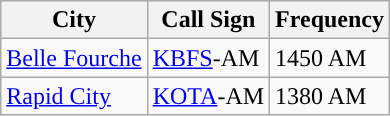<table class="wikitable">
<tr>
<th>City</th>
<th>Call Sign</th>
<th>Frequency</th>
</tr>
<tr>
<td><a href='#'>Belle Fourche</a></td>
<td><a href='#'>KBFS</a>-AM</td>
<td>1450 AM</td>
</tr>
<tr>
<td><a href='#'>Rapid City</a></td>
<td><a href='#'>KOTA</a>-AM</td>
<td>1380 AM</td>
</tr>
</table>
